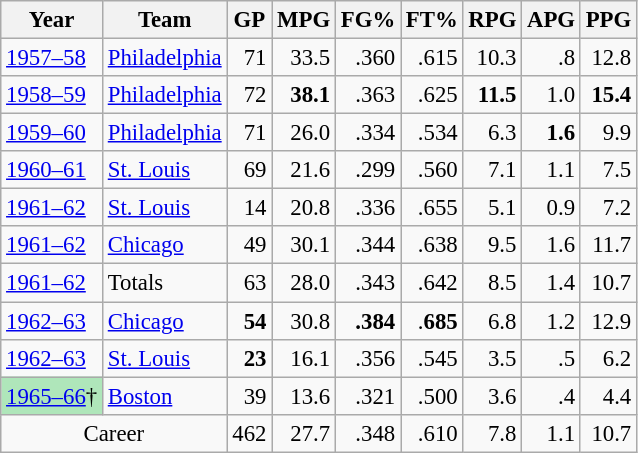<table class="wikitable sortable" style="font-size:95%; text-align:right;">
<tr>
<th>Year</th>
<th>Team</th>
<th>GP</th>
<th>MPG</th>
<th>FG%</th>
<th>FT%</th>
<th>RPG</th>
<th>APG</th>
<th>PPG</th>
</tr>
<tr>
<td style="text-align:left;"><a href='#'>1957–58</a></td>
<td style="text-align:left;"><a href='#'>Philadelphia</a></td>
<td>71</td>
<td>33.5</td>
<td>.360</td>
<td>.615</td>
<td>10.3</td>
<td>.8</td>
<td>12.8</td>
</tr>
<tr>
<td style="text-align:left;"><a href='#'>1958–59</a></td>
<td style="text-align:left;"><a href='#'>Philadelphia</a></td>
<td>72</td>
<td><strong>38.1</strong></td>
<td>.363</td>
<td>.625</td>
<td><strong>11.5</strong></td>
<td>1.0</td>
<td><strong>15.4</strong></td>
</tr>
<tr>
<td style="text-align:left;"><a href='#'>1959–60</a></td>
<td style="text-align:left;"><a href='#'>Philadelphia</a></td>
<td>71</td>
<td>26.0</td>
<td>.334</td>
<td>.534</td>
<td>6.3</td>
<td><strong>1.6</strong></td>
<td>9.9</td>
</tr>
<tr>
<td style="text-align:left;"><a href='#'>1960–61</a></td>
<td style="text-align:left;"><a href='#'>St. Louis</a></td>
<td>69</td>
<td>21.6</td>
<td>.299</td>
<td>.560</td>
<td>7.1</td>
<td>1.1</td>
<td>7.5</td>
</tr>
<tr>
<td style="text-align:left;"><a href='#'>1961–62</a></td>
<td style="text-align:left;"><a href='#'>St. Louis</a></td>
<td>14</td>
<td>20.8</td>
<td>.336</td>
<td>.655</td>
<td>5.1</td>
<td>0.9</td>
<td>7.2</td>
</tr>
<tr>
<td style="text-align:left;"><a href='#'>1961–62</a></td>
<td style="text-align:left;"><a href='#'>Chicago</a></td>
<td>49</td>
<td>30.1</td>
<td>.344</td>
<td>.638</td>
<td>9.5</td>
<td>1.6</td>
<td>11.7</td>
</tr>
<tr>
<td style="text-align:left;"><a href='#'>1961–62</a></td>
<td style="text-align:left;">Totals</td>
<td>63</td>
<td>28.0</td>
<td>.343</td>
<td>.642</td>
<td>8.5</td>
<td>1.4</td>
<td>10.7</td>
</tr>
<tr>
<td style="text-align:left;"><a href='#'>1962–63</a></td>
<td style="text-align:left;"><a href='#'>Chicago</a></td>
<td><strong>54</strong></td>
<td>30.8</td>
<td><strong>.384</strong></td>
<td>.<strong>685</strong></td>
<td>6.8</td>
<td>1.2</td>
<td>12.9</td>
</tr>
<tr>
<td style="text-align:left;"><a href='#'>1962–63</a></td>
<td style="text-align:left;"><a href='#'>St. Louis</a></td>
<td><strong>23</strong></td>
<td>16.1</td>
<td>.356</td>
<td>.545</td>
<td>3.5</td>
<td>.5</td>
<td>6.2</td>
</tr>
<tr>
<td style="text-align:left;background:#afe6ba;"><a href='#'>1965–66</a>†</td>
<td style="text-align:left;"><a href='#'>Boston</a></td>
<td>39</td>
<td>13.6</td>
<td>.321</td>
<td>.500</td>
<td>3.6</td>
<td>.4</td>
<td>4.4</td>
</tr>
<tr class="sortbottom">
<td colspan="2" style="text-align:center;">Career</td>
<td>462</td>
<td>27.7</td>
<td>.348</td>
<td>.610</td>
<td>7.8</td>
<td>1.1</td>
<td>10.7</td>
</tr>
</table>
